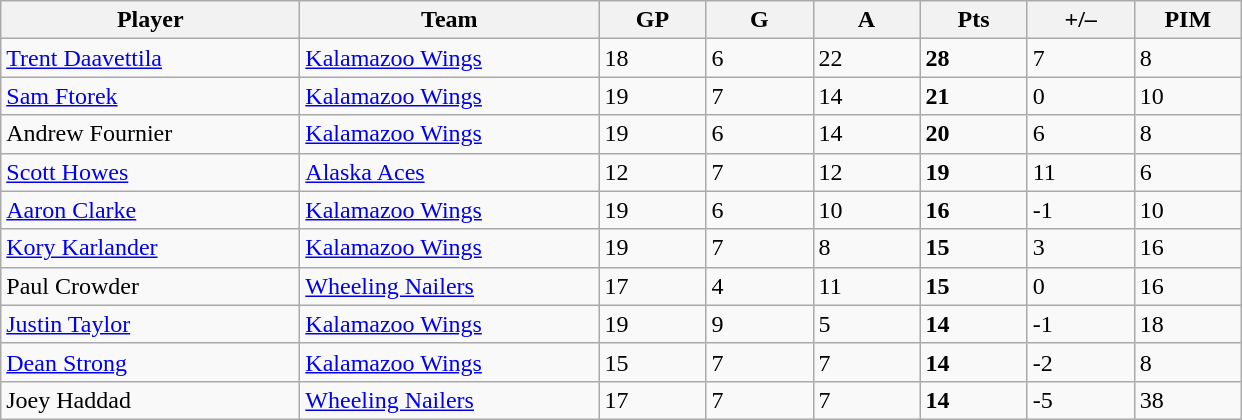<table class="wikitable sortable">
<tr>
<th style="width:12em">Player</th>
<th style="width:12em">Team</th>
<th style="width:4em">GP</th>
<th style="width:4em">G</th>
<th style="width:4em">A</th>
<th style="width:4em">Pts</th>
<th style="width:4em">+/–</th>
<th style="width:4em">PIM</th>
</tr>
<tr>
<td><a href='#'>Trent Daavettila</a></td>
<td align=left><a href='#'>Kalamazoo Wings</a></td>
<td>18</td>
<td>6</td>
<td>22</td>
<td><strong>28</strong></td>
<td>7</td>
<td>8</td>
</tr>
<tr>
<td><a href='#'>Sam Ftorek</a></td>
<td align=left><a href='#'>Kalamazoo Wings</a></td>
<td>19</td>
<td>7</td>
<td>14</td>
<td><strong>21</strong></td>
<td>0</td>
<td>10</td>
</tr>
<tr>
<td>Andrew Fournier</td>
<td align=left><a href='#'>Kalamazoo Wings</a></td>
<td>19</td>
<td>6</td>
<td>14</td>
<td><strong>20</strong></td>
<td>6</td>
<td>8</td>
</tr>
<tr>
<td><a href='#'>Scott Howes</a></td>
<td align=left><a href='#'>Alaska Aces</a></td>
<td>12</td>
<td>7</td>
<td>12</td>
<td><strong>19</strong></td>
<td>11</td>
<td>6</td>
</tr>
<tr>
<td><a href='#'>Aaron Clarke</a></td>
<td align=left><a href='#'>Kalamazoo Wings</a></td>
<td>19</td>
<td>6</td>
<td>10</td>
<td><strong>16</strong></td>
<td>-1</td>
<td>10</td>
</tr>
<tr>
<td><a href='#'>Kory Karlander</a></td>
<td align=left><a href='#'>Kalamazoo Wings</a></td>
<td>19</td>
<td>7</td>
<td>8</td>
<td><strong>15</strong></td>
<td>3</td>
<td>16</td>
</tr>
<tr>
<td>Paul Crowder</td>
<td align=left><a href='#'>Wheeling Nailers</a></td>
<td>17</td>
<td>4</td>
<td>11</td>
<td><strong>15</strong></td>
<td>0</td>
<td>16</td>
</tr>
<tr>
<td><a href='#'>Justin Taylor</a></td>
<td align=left><a href='#'>Kalamazoo Wings</a></td>
<td>19</td>
<td>9</td>
<td>5</td>
<td><strong>14</strong></td>
<td>-1</td>
<td>18</td>
</tr>
<tr>
<td><a href='#'>Dean Strong</a></td>
<td align=left><a href='#'>Kalamazoo Wings</a></td>
<td>15</td>
<td>7</td>
<td>7</td>
<td><strong>14</strong></td>
<td>-2</td>
<td>8</td>
</tr>
<tr>
<td>Joey Haddad</td>
<td align=left><a href='#'>Wheeling Nailers</a></td>
<td>17</td>
<td>7</td>
<td>7</td>
<td><strong>14</strong></td>
<td>-5</td>
<td>38</td>
</tr>
</table>
